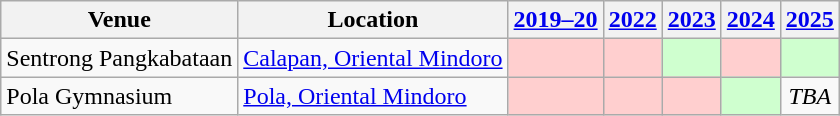<table class="wikitable sortable" style="text-align:center">
<tr>
<th>Venue</th>
<th>Location</th>
<th><a href='#'>2019–20</a></th>
<th><a href='#'>2022</a></th>
<th><a href='#'>2023</a></th>
<th><a href='#'>2024</a></th>
<th><a href='#'>2025</a></th>
</tr>
<tr>
<td align=left>Sentrong Pangkabataan</td>
<td align=left><a href='#'>Calapan, Oriental Mindoro</a></td>
<td bgcolor="FFCFCF"></td>
<td bgcolor="FFCFCF"></td>
<td bgcolor="CFFFCF"></td>
<td bgcolor="FFCFCF"></td>
<td bgcolor="CFFFCF"></td>
</tr>
<tr>
<td align=left>Pola Gymnasium</td>
<td align=left><a href='#'>Pola, Oriental Mindoro</a></td>
<td bgcolor="FFCFCF"></td>
<td bgcolor="FFCFCF"></td>
<td bgcolor="FFCFCF"></td>
<td bgcolor="CFFFCF"></td>
<td><em>TBA</em></td>
</tr>
</table>
